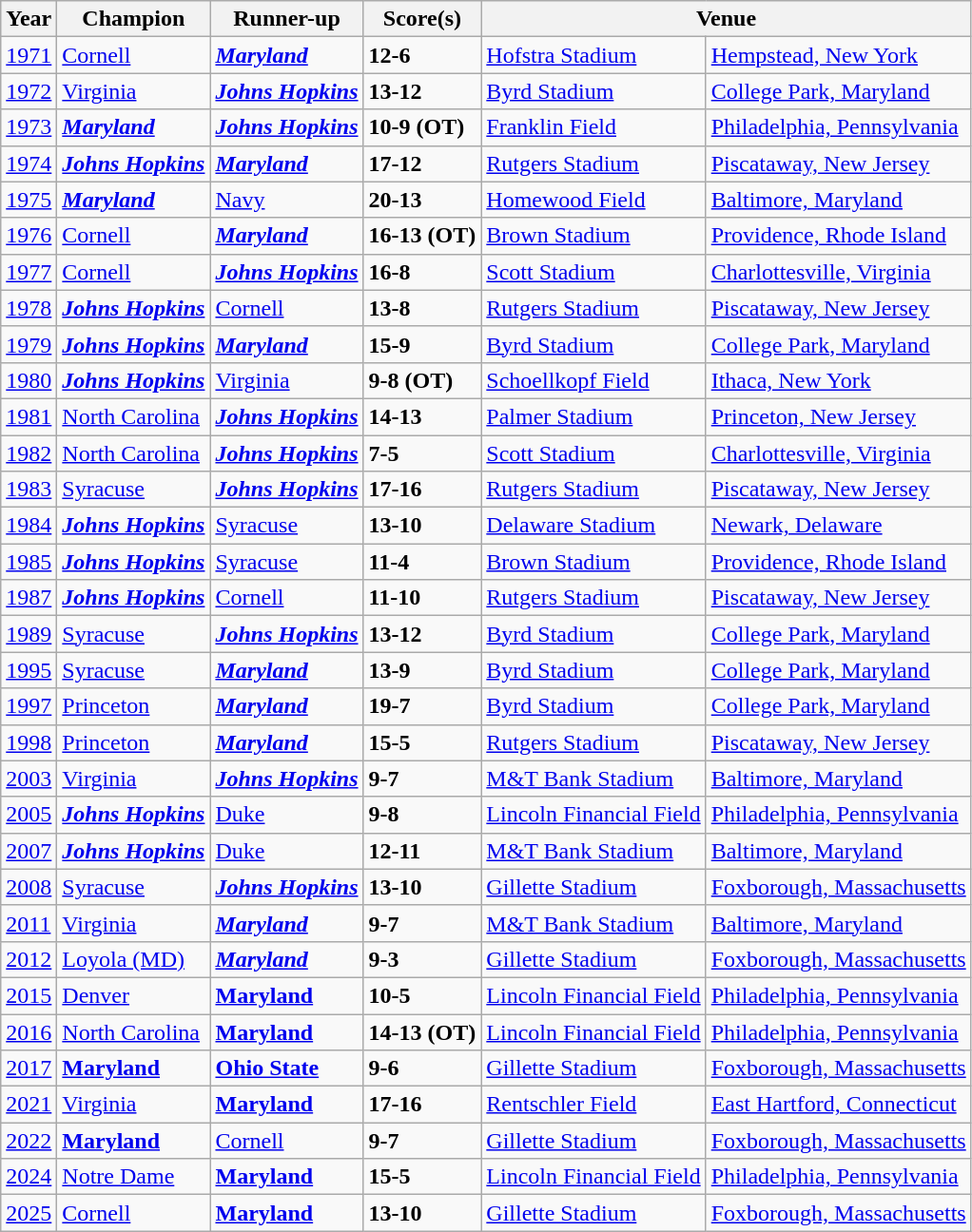<table class="wikitable">
<tr>
<th>Year</th>
<th>Champion</th>
<th>Runner-up</th>
<th>Score(s)</th>
<th colspan=2>Venue</th>
</tr>
<tr>
<td><a href='#'>1971</a></td>
<td><a href='#'>Cornell</a></td>
<td><strong><em><a href='#'>Maryland</a></em></strong></td>
<td><strong>12-6</strong></td>
<td><a href='#'>Hofstra Stadium</a></td>
<td><a href='#'>Hempstead, New York</a></td>
</tr>
<tr>
<td><a href='#'>1972</a></td>
<td><a href='#'>Virginia</a></td>
<td><strong><em><a href='#'>Johns Hopkins</a></em></strong></td>
<td><strong>13-12</strong></td>
<td><a href='#'>Byrd Stadium</a></td>
<td><a href='#'>College Park, Maryland</a></td>
</tr>
<tr>
<td><a href='#'>1973</a></td>
<td><strong><em><a href='#'>Maryland</a></em></strong></td>
<td><strong><em><a href='#'>Johns Hopkins</a></em></strong></td>
<td><strong>10-9 (OT)</strong></td>
<td><a href='#'>Franklin Field</a></td>
<td><a href='#'>Philadelphia, Pennsylvania</a></td>
</tr>
<tr>
<td><a href='#'>1974</a></td>
<td><strong><em><a href='#'>Johns Hopkins</a></em></strong></td>
<td><strong><em><a href='#'>Maryland</a></em></strong></td>
<td><strong>17-12</strong></td>
<td><a href='#'>Rutgers Stadium</a></td>
<td><a href='#'>Piscataway, New Jersey</a></td>
</tr>
<tr>
<td><a href='#'>1975</a></td>
<td><strong><em><a href='#'>Maryland</a></em></strong> </td>
<td><a href='#'>Navy</a></td>
<td><strong>20-13</strong></td>
<td><a href='#'>Homewood Field</a></td>
<td><a href='#'>Baltimore, Maryland</a></td>
</tr>
<tr>
<td><a href='#'>1976</a></td>
<td><a href='#'>Cornell</a> </td>
<td><strong><em><a href='#'>Maryland</a></em></strong></td>
<td><strong>16-13 (OT)</strong></td>
<td><a href='#'>Brown Stadium</a></td>
<td><a href='#'>Providence, Rhode Island</a></td>
</tr>
<tr>
<td><a href='#'>1977</a></td>
<td><a href='#'>Cornell</a> </td>
<td><strong><em><a href='#'>Johns Hopkins</a></em></strong></td>
<td><strong>16-8</strong></td>
<td><a href='#'>Scott Stadium</a></td>
<td><a href='#'>Charlottesville, Virginia</a></td>
</tr>
<tr>
<td><a href='#'>1978</a></td>
<td><strong><em><a href='#'>Johns Hopkins</a></em></strong> </td>
<td><a href='#'>Cornell</a></td>
<td><strong>13-8</strong></td>
<td><a href='#'>Rutgers Stadium</a></td>
<td><a href='#'>Piscataway, New Jersey</a></td>
</tr>
<tr>
<td><a href='#'>1979</a></td>
<td><strong><em><a href='#'>Johns Hopkins</a></em></strong> </td>
<td><strong><em><a href='#'>Maryland</a></em></strong></td>
<td><strong>15-9</strong></td>
<td><a href='#'>Byrd Stadium</a></td>
<td><a href='#'>College Park, Maryland</a></td>
</tr>
<tr>
<td><a href='#'>1980</a></td>
<td><strong><em><a href='#'>Johns Hopkins</a></em></strong> </td>
<td><a href='#'>Virginia</a></td>
<td><strong>9-8 (OT)</strong></td>
<td><a href='#'>Schoellkopf Field</a></td>
<td><a href='#'>Ithaca, New York</a></td>
</tr>
<tr>
<td><a href='#'>1981</a></td>
<td><a href='#'>North Carolina</a></td>
<td><strong><em><a href='#'>Johns Hopkins</a></em></strong></td>
<td><strong>14-13</strong></td>
<td><a href='#'>Palmer Stadium</a></td>
<td><a href='#'>Princeton, New Jersey</a></td>
</tr>
<tr>
<td><a href='#'>1982</a></td>
<td><a href='#'>North Carolina</a> </td>
<td><strong><em><a href='#'>Johns Hopkins</a></em></strong></td>
<td><strong>7-5</strong></td>
<td><a href='#'>Scott Stadium</a></td>
<td><a href='#'>Charlottesville, Virginia</a></td>
</tr>
<tr>
<td><a href='#'>1983</a></td>
<td><a href='#'>Syracuse</a></td>
<td><strong><em><a href='#'>Johns Hopkins</a></em></strong></td>
<td><strong>17-16</strong></td>
<td><a href='#'>Rutgers Stadium</a></td>
<td><a href='#'>Piscataway, New Jersey</a></td>
</tr>
<tr>
<td><a href='#'>1984</a></td>
<td><strong><em><a href='#'>Johns Hopkins</a></em></strong> </td>
<td><a href='#'>Syracuse</a></td>
<td><strong>13-10</strong></td>
<td><a href='#'>Delaware Stadium</a></td>
<td><a href='#'>Newark, Delaware</a></td>
</tr>
<tr>
<td><a href='#'>1985</a></td>
<td><strong><em><a href='#'>Johns Hopkins</a></em></strong> </td>
<td><a href='#'>Syracuse</a></td>
<td><strong>11-4</strong></td>
<td><a href='#'>Brown Stadium</a></td>
<td><a href='#'>Providence, Rhode Island</a></td>
</tr>
<tr>
<td><a href='#'>1987</a></td>
<td><strong><em><a href='#'>Johns Hopkins</a></em></strong> </td>
<td><a href='#'>Cornell</a></td>
<td><strong>11-10</strong></td>
<td><a href='#'>Rutgers Stadium</a></td>
<td><a href='#'>Piscataway, New Jersey</a></td>
</tr>
<tr>
<td><a href='#'>1989</a></td>
<td><a href='#'>Syracuse</a> </td>
<td><strong><em><a href='#'>Johns Hopkins</a></em></strong></td>
<td><strong>13-12</strong></td>
<td><a href='#'>Byrd Stadium</a></td>
<td><a href='#'>College Park, Maryland</a></td>
</tr>
<tr>
<td><a href='#'>1995</a></td>
<td><a href='#'>Syracuse</a> </td>
<td><strong><em><a href='#'>Maryland</a></em></strong></td>
<td><strong>13-9</strong></td>
<td><a href='#'>Byrd Stadium</a></td>
<td><a href='#'>College Park, Maryland</a></td>
</tr>
<tr>
<td><a href='#'>1997</a></td>
<td><a href='#'>Princeton</a> </td>
<td><strong><em><a href='#'>Maryland</a></em></strong></td>
<td><strong>19-7</strong></td>
<td><a href='#'>Byrd Stadium</a></td>
<td><a href='#'>College Park, Maryland</a></td>
</tr>
<tr>
<td><a href='#'>1998</a></td>
<td><a href='#'>Princeton</a> </td>
<td><strong><em><a href='#'>Maryland</a></em></strong></td>
<td><strong>15-5</strong></td>
<td><a href='#'>Rutgers Stadium</a></td>
<td><a href='#'>Piscataway, New Jersey</a></td>
</tr>
<tr>
<td><a href='#'>2003</a></td>
<td><a href='#'>Virginia</a> </td>
<td><strong><em><a href='#'>Johns Hopkins</a></em></strong></td>
<td><strong>9-7</strong></td>
<td><a href='#'>M&T Bank Stadium</a></td>
<td><a href='#'>Baltimore, Maryland</a></td>
</tr>
<tr>
<td><a href='#'>2005</a></td>
<td><strong><em><a href='#'>Johns Hopkins</a></em></strong> </td>
<td><a href='#'>Duke</a></td>
<td><strong>9-8</strong></td>
<td><a href='#'>Lincoln Financial Field</a></td>
<td><a href='#'>Philadelphia, Pennsylvania</a></td>
</tr>
<tr>
<td><a href='#'>2007</a></td>
<td><strong><em><a href='#'>Johns Hopkins</a></em></strong> </td>
<td><a href='#'>Duke</a></td>
<td><strong>12-11</strong></td>
<td><a href='#'>M&T Bank Stadium</a></td>
<td><a href='#'>Baltimore, Maryland</a></td>
</tr>
<tr>
<td><a href='#'>2008</a></td>
<td><a href='#'>Syracuse</a> </td>
<td><strong><em><a href='#'>Johns Hopkins</a></em></strong></td>
<td><strong>13-10</strong></td>
<td><a href='#'>Gillette Stadium</a></td>
<td><a href='#'>Foxborough, Massachusetts</a></td>
</tr>
<tr>
<td><a href='#'>2011</a></td>
<td><a href='#'>Virginia</a> </td>
<td><strong><em><a href='#'>Maryland</a></em></strong></td>
<td><strong>9-7</strong></td>
<td><a href='#'>M&T Bank Stadium</a></td>
<td><a href='#'>Baltimore, Maryland</a></td>
</tr>
<tr>
<td><a href='#'>2012</a></td>
<td><a href='#'>Loyola (MD)</a></td>
<td><strong><em><a href='#'>Maryland</a></em></strong></td>
<td><strong>9-3</strong></td>
<td><a href='#'>Gillette Stadium</a></td>
<td><a href='#'>Foxborough, Massachusetts</a></td>
</tr>
<tr>
<td><a href='#'>2015</a></td>
<td><a href='#'>Denver</a></td>
<td><strong><a href='#'>Maryland</a></strong></td>
<td><strong>10-5</strong></td>
<td><a href='#'>Lincoln Financial Field</a></td>
<td><a href='#'>Philadelphia, Pennsylvania</a></td>
</tr>
<tr>
<td><a href='#'>2016</a></td>
<td><a href='#'>North Carolina</a> </td>
<td><strong><a href='#'>Maryland</a></strong></td>
<td><strong>14-13 (OT)</strong></td>
<td><a href='#'>Lincoln Financial Field</a></td>
<td><a href='#'>Philadelphia, Pennsylvania</a></td>
</tr>
<tr>
<td><a href='#'>2017</a></td>
<td><strong><a href='#'>Maryland</a></strong> </td>
<td><strong><a href='#'>Ohio State</a></strong></td>
<td><strong>9-6</strong></td>
<td><a href='#'>Gillette Stadium</a></td>
<td><a href='#'>Foxborough, Massachusetts</a></td>
</tr>
<tr>
<td><a href='#'>2021</a></td>
<td><a href='#'>Virginia</a> </td>
<td><strong><a href='#'>Maryland</a></strong></td>
<td><strong>17-16</strong></td>
<td><a href='#'>Rentschler Field</a></td>
<td><a href='#'>East Hartford, Connecticut</a></td>
</tr>
<tr>
<td><a href='#'>2022</a></td>
<td><strong><a href='#'>Maryland</a></strong> </td>
<td><a href='#'>Cornell</a></td>
<td><strong>9-7</strong></td>
<td><a href='#'>Gillette Stadium</a></td>
<td><a href='#'>Foxborough, Massachusetts</a></td>
</tr>
<tr>
<td><a href='#'>2024</a></td>
<td><a href='#'>Notre Dame</a> </td>
<td><strong><a href='#'>Maryland</a></strong></td>
<td><strong>15-5</strong></td>
<td><a href='#'>Lincoln Financial Field</a></td>
<td><a href='#'>Philadelphia, Pennsylvania</a></td>
</tr>
<tr>
<td><a href='#'>2025</a></td>
<td><a href='#'>Cornell</a> </td>
<td><strong><a href='#'>Maryland</a></strong></td>
<td><strong>13-10</strong></td>
<td><a href='#'>Gillette Stadium</a></td>
<td><a href='#'>Foxborough, Massachusetts</a></td>
</tr>
</table>
